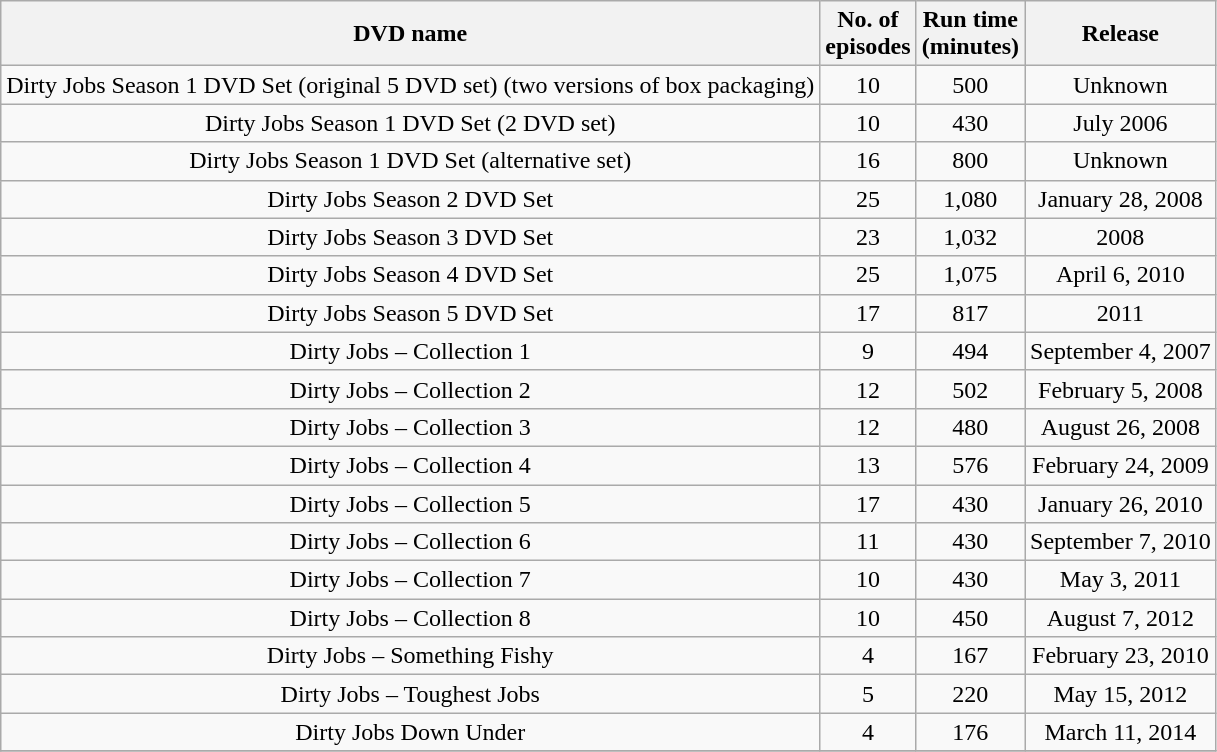<table class="wikitable" style="text-align:center;">
<tr>
<th>DVD name</th>
<th>No. of<br>episodes</th>
<th>Run time<br>(minutes)</th>
<th>Release</th>
</tr>
<tr>
<td>Dirty Jobs Season 1 DVD Set (original 5 DVD set) (two versions of box packaging)</td>
<td>10</td>
<td>500</td>
<td>Unknown</td>
</tr>
<tr>
<td>Dirty Jobs Season 1 DVD Set (2 DVD set)</td>
<td>10</td>
<td>430</td>
<td>July 2006</td>
</tr>
<tr>
<td>Dirty Jobs Season 1 DVD Set (alternative set)</td>
<td>16</td>
<td>800</td>
<td>Unknown</td>
</tr>
<tr>
<td>Dirty Jobs Season 2 DVD Set</td>
<td>25</td>
<td>1,080</td>
<td>January 28, 2008</td>
</tr>
<tr>
<td>Dirty Jobs Season 3 DVD Set</td>
<td>23</td>
<td>1,032</td>
<td>2008</td>
</tr>
<tr>
<td>Dirty Jobs Season 4 DVD Set</td>
<td>25</td>
<td>1,075</td>
<td>April 6, 2010</td>
</tr>
<tr>
<td>Dirty Jobs Season 5 DVD Set</td>
<td>17</td>
<td>817</td>
<td>2011</td>
</tr>
<tr>
<td>Dirty Jobs – Collection 1</td>
<td>9</td>
<td>494</td>
<td>September 4, 2007</td>
</tr>
<tr>
<td>Dirty Jobs – Collection 2</td>
<td>12</td>
<td>502</td>
<td>February 5, 2008</td>
</tr>
<tr>
<td>Dirty Jobs – Collection 3</td>
<td>12</td>
<td>480</td>
<td>August 26, 2008</td>
</tr>
<tr>
<td>Dirty Jobs – Collection 4</td>
<td>13</td>
<td>576</td>
<td>February 24, 2009</td>
</tr>
<tr>
<td>Dirty Jobs – Collection 5</td>
<td>17</td>
<td>430</td>
<td>January 26, 2010</td>
</tr>
<tr>
<td>Dirty Jobs – Collection 6</td>
<td>11</td>
<td>430</td>
<td>September 7, 2010</td>
</tr>
<tr>
<td>Dirty Jobs – Collection 7</td>
<td>10</td>
<td>430</td>
<td>May 3, 2011</td>
</tr>
<tr>
<td>Dirty Jobs – Collection 8</td>
<td>10</td>
<td>450</td>
<td>August 7, 2012</td>
</tr>
<tr>
<td>Dirty Jobs – Something Fishy</td>
<td>4</td>
<td>167</td>
<td>February 23, 2010</td>
</tr>
<tr>
<td>Dirty Jobs – Toughest Jobs</td>
<td>5</td>
<td>220</td>
<td>May 15, 2012</td>
</tr>
<tr>
<td>Dirty Jobs Down Under</td>
<td>4</td>
<td>176</td>
<td>March 11, 2014</td>
</tr>
<tr>
</tr>
</table>
